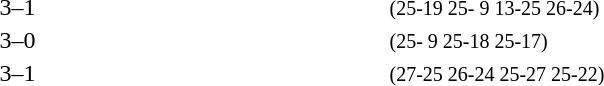<table>
<tr>
<th width=200></th>
<th width=80></th>
<th width=200></th>
<th width=220></th>
</tr>
<tr>
<td align=right><strong></strong></td>
<td align=center>3–1</td>
<td></td>
<td><small>(25-19 25- 9 13-25 26-24)</small></td>
</tr>
<tr>
<td align=right><strong></strong></td>
<td align=center>3–0</td>
<td></td>
<td><small>(25- 9 25-18 25-17)</small></td>
</tr>
<tr>
<td align=right><strong></strong></td>
<td align=center>3–1</td>
<td></td>
<td><small>(27-25 26-24 25-27 25-22)</small></td>
</tr>
</table>
